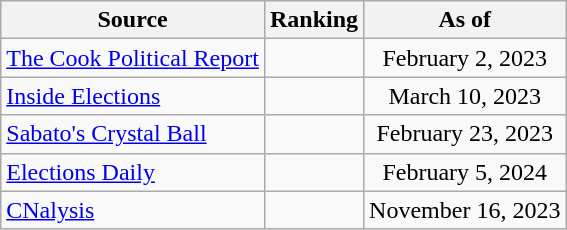<table class="wikitable" style="text-align:center">
<tr>
<th>Source</th>
<th>Ranking</th>
<th>As of</th>
</tr>
<tr>
<td style="text-align:left"><a href='#'>The Cook Political Report</a></td>
<td></td>
<td>February 2, 2023</td>
</tr>
<tr>
<td style="text-align:left"><a href='#'>Inside Elections</a></td>
<td></td>
<td>March 10, 2023</td>
</tr>
<tr>
<td style="text-align:left"><a href='#'>Sabato's Crystal Ball</a></td>
<td></td>
<td>February 23, 2023</td>
</tr>
<tr>
<td style="text-align:left"><a href='#'>Elections Daily</a></td>
<td></td>
<td>February 5, 2024</td>
</tr>
<tr>
<td style="text-align:left"><a href='#'>CNalysis</a></td>
<td></td>
<td>November 16, 2023</td>
</tr>
</table>
